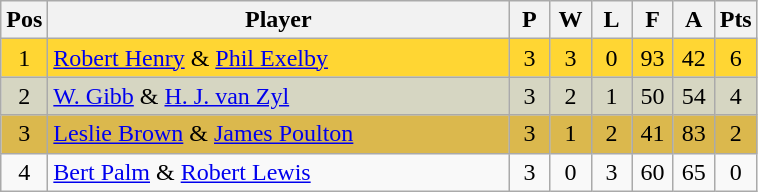<table class="wikitable" style="font-size: 100%">
<tr>
<th width=20>Pos</th>
<th width=300>Player</th>
<th width=20>P</th>
<th width=20>W</th>
<th width=20>L</th>
<th width=20>F</th>
<th width=20>A</th>
<th width=20>Pts</th>
</tr>
<tr align=center style="background: #FFD633;">
<td>1</td>
<td align="left"> <a href='#'>Robert Henry</a> & <a href='#'>Phil Exelby</a></td>
<td>3</td>
<td>3</td>
<td>0</td>
<td>93</td>
<td>42</td>
<td>6</td>
</tr>
<tr align=center style="background: #D6D6C2;">
<td>2</td>
<td align="left"> <a href='#'>W. Gibb</a> & <a href='#'>H. J. van Zyl</a></td>
<td>3</td>
<td>2</td>
<td>1</td>
<td>50</td>
<td>54</td>
<td>4</td>
</tr>
<tr align=center style="background: #DBB84D;">
<td>3</td>
<td align="left"> <a href='#'>Leslie Brown</a> & <a href='#'>James Poulton</a></td>
<td>3</td>
<td>1</td>
<td>2</td>
<td>41</td>
<td>83</td>
<td>2</td>
</tr>
<tr align=center>
<td>4</td>
<td align="left"> <a href='#'>Bert Palm</a> & <a href='#'>Robert Lewis</a></td>
<td>3</td>
<td>0</td>
<td>3</td>
<td>60</td>
<td>65</td>
<td>0</td>
</tr>
</table>
